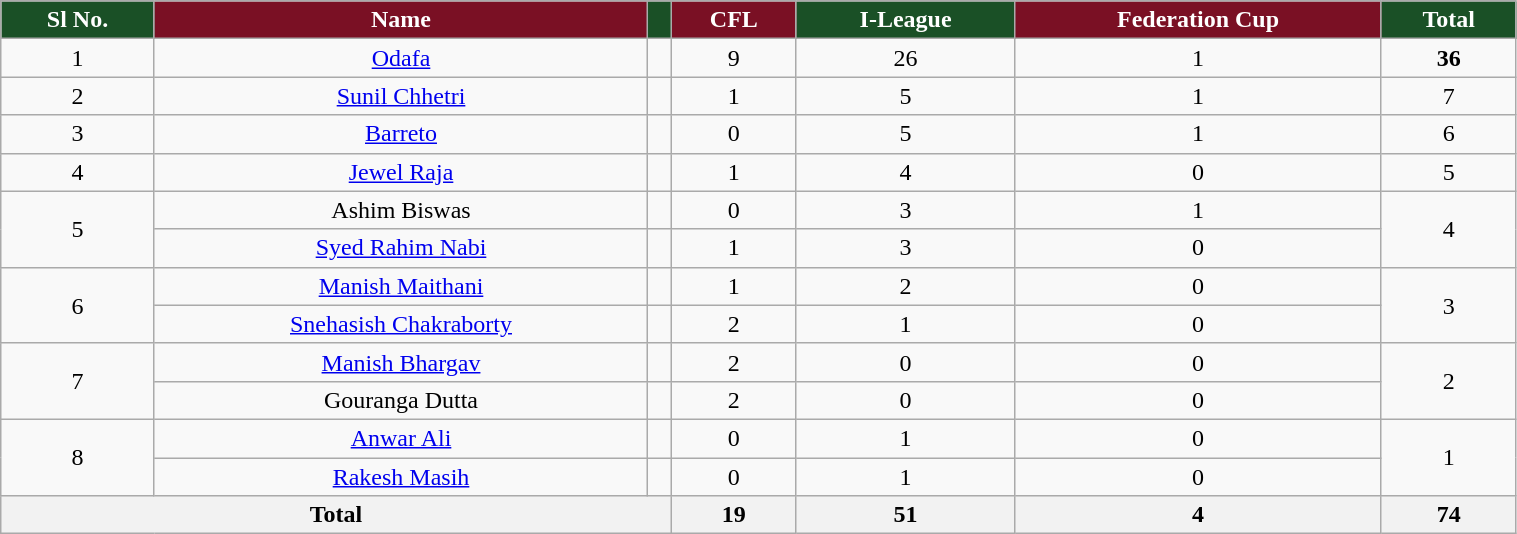<table class="wikitable sortable" style="text-align:center; width:80%; font-weight:90% font-size:95%;">
<tr>
<th style="background:#1A5026; color:white; text-align:center;">Sl No.</th>
<th style="background:#7A1024; color:white; text-align:center;">Name</th>
<th style="background:#1A5026; color:white; text-align:center;"></th>
<th style="background:#7A1024; color:white; text-align:center;">CFL</th>
<th style="background:#1A5026; color:white; text-align:center;">I-League</th>
<th style="background:#7A1024; color:white; text-align:center;">Federation Cup</th>
<th style="background:#1A5026; color:white; text-align:center;">Total</th>
</tr>
<tr>
<td>1</td>
<td><a href='#'>Odafa</a></td>
<td></td>
<td>9</td>
<td>26</td>
<td>1</td>
<td><strong>36</strong></td>
</tr>
<tr>
<td>2</td>
<td><a href='#'>Sunil Chhetri</a></td>
<td></td>
<td>1</td>
<td>5</td>
<td>1</td>
<td>7</td>
</tr>
<tr>
<td>3</td>
<td><a href='#'>Barreto</a></td>
<td></td>
<td>0</td>
<td>5</td>
<td>1</td>
<td>6</td>
</tr>
<tr>
<td>4</td>
<td><a href='#'>Jewel Raja</a></td>
<td></td>
<td>1</td>
<td>4</td>
<td>0</td>
<td>5</td>
</tr>
<tr>
<td rowspan=2>5</td>
<td>Ashim Biswas</td>
<td></td>
<td>0</td>
<td>3</td>
<td>1</td>
<td rowspan=2>4</td>
</tr>
<tr>
<td><a href='#'>Syed Rahim Nabi</a></td>
<td></td>
<td>1</td>
<td>3</td>
<td>0</td>
</tr>
<tr>
<td rowspan=2>6</td>
<td><a href='#'>Manish Maithani</a></td>
<td></td>
<td>1</td>
<td>2</td>
<td>0</td>
<td rowspan=2>3</td>
</tr>
<tr>
<td><a href='#'>Snehasish Chakraborty</a></td>
<td></td>
<td>2</td>
<td>1</td>
<td>0</td>
</tr>
<tr>
<td rowspan=2>7</td>
<td><a href='#'>Manish Bhargav</a></td>
<td></td>
<td>2</td>
<td>0</td>
<td>0</td>
<td rowspan=2>2</td>
</tr>
<tr>
<td>Gouranga Dutta</td>
<td></td>
<td>2</td>
<td>0</td>
<td>0</td>
</tr>
<tr>
<td rowspan=2>8</td>
<td><a href='#'>Anwar Ali</a></td>
<td></td>
<td>0</td>
<td>1</td>
<td>0</td>
<td rowspan=2>1</td>
</tr>
<tr>
<td><a href='#'>Rakesh Masih</a></td>
<td></td>
<td>0</td>
<td>1</td>
<td>0</td>
</tr>
<tr>
<th colspan=3>Total</th>
<th>19</th>
<th>51</th>
<th>4</th>
<th>74</th>
</tr>
</table>
